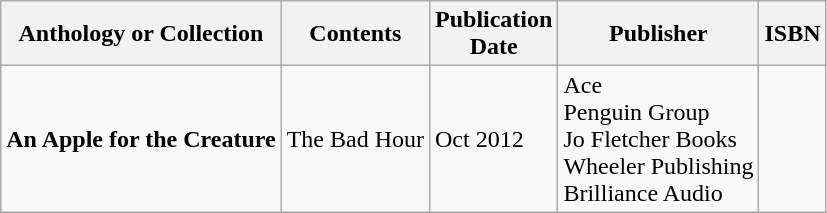<table class="wikitable">
<tr>
<th>Anthology or Collection</th>
<th>Contents</th>
<th>Publication<br>Date</th>
<th>Publisher</th>
<th>ISBN</th>
</tr>
<tr>
<td><strong>An Apple for the Creature</strong></td>
<td>The Bad Hour</td>
<td>Oct 2012</td>
<td>Ace<br>Penguin Group<br>Jo Fletcher Books<br>Wheeler Publishing<br>Brilliance Audio</td>
<td></td>
</tr>
</table>
